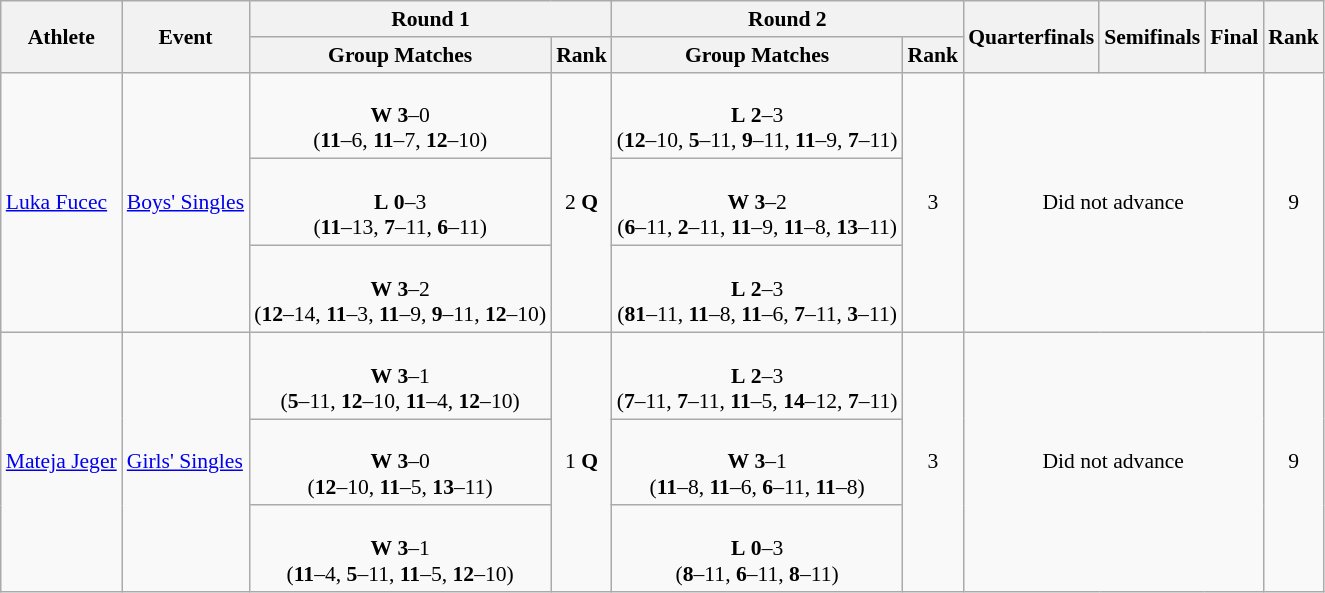<table class="wikitable" border="1" style="font-size:90%">
<tr>
<th rowspan=2>Athlete</th>
<th rowspan=2>Event</th>
<th colspan=2>Round 1</th>
<th colspan=2>Round 2</th>
<th rowspan=2>Quarterfinals</th>
<th rowspan=2>Semifinals</th>
<th rowspan=2>Final</th>
<th rowspan=2>Rank</th>
</tr>
<tr>
<th>Group Matches</th>
<th>Rank</th>
<th>Group Matches</th>
<th>Rank</th>
</tr>
<tr>
<td rowspan=3><a href='#'>Luka Fucec</a></td>
<td rowspan=3><a href='#'>Boys' Singles</a></td>
<td align=center> <br> <strong>W</strong> <strong>3</strong>–0 <br> (<strong>11</strong>–6, <strong>11</strong>–7, <strong>12</strong>–10)</td>
<td rowspan=3 align=center>2 <strong>Q</strong></td>
<td align=center> <br> <strong>L</strong> <strong>2</strong>–3 <br> (<strong>12</strong>–10, <strong>5</strong>–11, <strong>9</strong>–11, <strong>11</strong>–9, <strong>7</strong>–11)</td>
<td rowspan=3 align=center>3</td>
<td rowspan=3 colspan=3 align=center>Did not advance</td>
<td rowspan=3 align=center>9</td>
</tr>
<tr>
<td align=center> <br> <strong>L</strong> <strong>0</strong>–3 <br> (<strong>11</strong>–13, <strong>7</strong>–11, <strong>6</strong>–11)</td>
<td align=center> <br> <strong>W</strong> <strong>3</strong>–2 <br> (<strong>6</strong>–11, <strong>2</strong>–11, <strong>11</strong>–9, <strong>11</strong>–8, <strong>13</strong>–11)</td>
</tr>
<tr>
<td align=center> <br> <strong>W</strong> <strong>3</strong>–2 <br> (<strong>12</strong>–14, <strong>11</strong>–3, <strong>11</strong>–9, <strong>9</strong>–11, <strong>12</strong>–10)</td>
<td align=center> <br> <strong>L</strong> <strong>2</strong>–3 <br> (<strong>81</strong>–11, <strong>11</strong>–8, <strong>11</strong>–6, <strong>7</strong>–11, <strong>3</strong>–11)</td>
</tr>
<tr>
<td rowspan=3><a href='#'>Mateja Jeger</a></td>
<td rowspan=3><a href='#'>Girls' Singles</a></td>
<td align=center> <br> <strong>W</strong> <strong>3</strong>–1 <br> (<strong>5</strong>–11, <strong>12</strong>–10, <strong>11</strong>–4, <strong>12</strong>–10)</td>
<td rowspan=3 align=center>1 <strong>Q</strong></td>
<td align=center> <br> <strong>L</strong> <strong>2</strong>–3 <br> (<strong>7</strong>–11, <strong>7</strong>–11, <strong>11</strong>–5, <strong>14</strong>–12, <strong>7</strong>–11)</td>
<td rowspan=3 align=center>3</td>
<td rowspan=3 colspan=3 align=center>Did not advance</td>
<td rowspan=3 align=center>9</td>
</tr>
<tr>
<td align=center> <br> <strong>W</strong> <strong>3</strong>–0 <br> (<strong>12</strong>–10, <strong>11</strong>–5, <strong>13</strong>–11)</td>
<td align=center> <br> <strong>W</strong> <strong>3</strong>–1 <br> (<strong>11</strong>–8, <strong>11</strong>–6, <strong>6</strong>–11, <strong>11</strong>–8)</td>
</tr>
<tr>
<td align=center> <br> <strong>W</strong> <strong>3</strong>–1 <br> (<strong>11</strong>–4, <strong>5</strong>–11, <strong>11</strong>–5, <strong>12</strong>–10)</td>
<td align=center> <br> <strong>L</strong> <strong>0</strong>–3 <br> (<strong>8</strong>–11, <strong>6</strong>–11, <strong>8</strong>–11)</td>
</tr>
</table>
